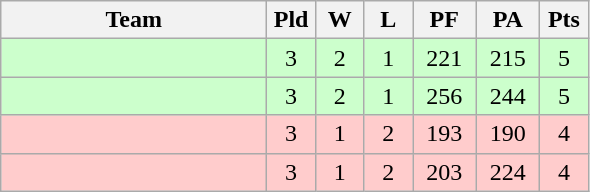<table class="wikitable" style="text-align:center;">
<tr>
<th width=170>Team</th>
<th width=25>Pld</th>
<th width=25>W</th>
<th width=25>L</th>
<th width=35>PF</th>
<th width=35>PA</th>
<th width=25>Pts</th>
</tr>
<tr bgcolor=#ccffcc>
<td align="left"></td>
<td>3</td>
<td>2</td>
<td>1</td>
<td>221</td>
<td>215</td>
<td>5</td>
</tr>
<tr bgcolor=#ccffcc>
<td align="left"></td>
<td>3</td>
<td>2</td>
<td>1</td>
<td>256</td>
<td>244</td>
<td>5</td>
</tr>
<tr bgcolor=#ffcccc>
<td align="left"></td>
<td>3</td>
<td>1</td>
<td>2</td>
<td>193</td>
<td>190</td>
<td>4</td>
</tr>
<tr bgcolor=#ffcccc>
<td align="left"></td>
<td>3</td>
<td>1</td>
<td>2</td>
<td>203</td>
<td>224</td>
<td>4</td>
</tr>
</table>
